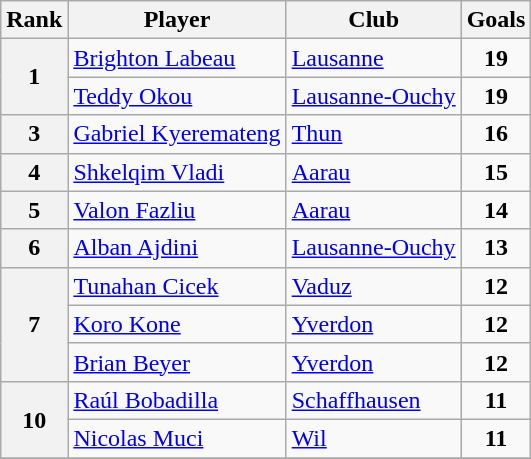<table class="wikitable sortable" style="text-align:left">
<tr>
<th>Rank</th>
<th>Player</th>
<th>Club</th>
<th>Goals</th>
</tr>
<tr>
<th rowspan=2>1</th>
<td> <a href='#'>Brighton Labeau</a></td>
<td><a href='#'>Lausanne</a></td>
<td align=center><strong>19</strong></td>
</tr>
<tr>
<td> <a href='#'>Teddy Okou</a></td>
<td><a href='#'>Lausanne-Ouchy</a></td>
<td align=center><strong>19</strong></td>
</tr>
<tr>
<th>3</th>
<td> <a href='#'>Gabriel Kyeremateng</a></td>
<td><a href='#'>Thun</a></td>
<td align=center><strong>16</strong></td>
</tr>
<tr>
<th>4</th>
<td> <a href='#'>Shkelqim Vladi</a></td>
<td><a href='#'>Aarau</a></td>
<td align=center><strong>15</strong></td>
</tr>
<tr>
<th>5</th>
<td> <a href='#'>Valon Fazliu</a></td>
<td><a href='#'>Aarau</a></td>
<td align=center><strong>14</strong></td>
</tr>
<tr>
<th>6</th>
<td> <a href='#'>Alban Ajdini</a></td>
<td><a href='#'>Lausanne-Ouchy</a></td>
<td align=center><strong>13</strong></td>
</tr>
<tr>
<th rowspan=3>7</th>
<td> <a href='#'>Tunahan Cicek</a></td>
<td><a href='#'>Vaduz</a></td>
<td align=center><strong>12</strong></td>
</tr>
<tr>
<td> <a href='#'>Koro Kone</a></td>
<td><a href='#'>Yverdon</a></td>
<td align=center><strong>12</strong></td>
</tr>
<tr>
<td> <a href='#'>Brian Beyer</a></td>
<td><a href='#'>Yverdon</a></td>
<td align=center><strong>12</strong></td>
</tr>
<tr>
<th rowspan=2>10</th>
<td> <a href='#'>Raúl Bobadilla</a></td>
<td><a href='#'>Schaffhausen</a></td>
<td align=center><strong>11</strong></td>
</tr>
<tr>
<td> <a href='#'>Nicolas Muci</a></td>
<td><a href='#'>Wil</a></td>
<td align=center><strong>11</strong></td>
</tr>
<tr>
</tr>
</table>
